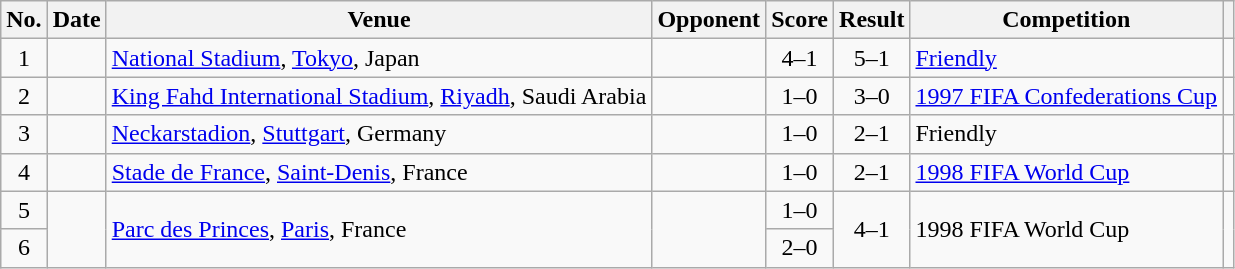<table class="wikitable sortable">
<tr>
<th scope="col">No.</th>
<th scope="col">Date</th>
<th scope="col">Venue</th>
<th scope="col">Opponent</th>
<th scope="col">Score</th>
<th scope="col">Result</th>
<th scope="col">Competition</th>
<th scope="col" class="unsortable"></th>
</tr>
<tr>
<td style="text-align:center">1</td>
<td></td>
<td><a href='#'>National Stadium</a>, <a href='#'>Tokyo</a>, Japan</td>
<td></td>
<td style="text-align:center">4–1</td>
<td style="text-align:center">5–1</td>
<td><a href='#'>Friendly</a></td>
<td></td>
</tr>
<tr>
<td style="text-align:center">2</td>
<td></td>
<td><a href='#'>King Fahd International Stadium</a>, <a href='#'>Riyadh</a>, Saudi Arabia</td>
<td></td>
<td style="text-align:center">1–0</td>
<td style="text-align:center">3–0</td>
<td><a href='#'>1997 FIFA Confederations Cup</a></td>
<td></td>
</tr>
<tr>
<td style="text-align:center">3</td>
<td></td>
<td><a href='#'>Neckarstadion</a>, <a href='#'>Stuttgart</a>, Germany</td>
<td></td>
<td style="text-align:center">1–0</td>
<td style="text-align:center">2–1</td>
<td>Friendly</td>
<td></td>
</tr>
<tr>
<td style="text-align:center">4</td>
<td></td>
<td><a href='#'>Stade de France</a>, <a href='#'>Saint-Denis</a>, France</td>
<td></td>
<td style="text-align:center">1–0</td>
<td style="text-align:center">2–1</td>
<td><a href='#'>1998 FIFA World Cup</a></td>
<td></td>
</tr>
<tr>
<td style="text-align:center">5</td>
<td rowspan="2"></td>
<td rowspan="2"><a href='#'>Parc des Princes</a>, <a href='#'>Paris</a>, France</td>
<td rowspan="2"></td>
<td style="text-align:center">1–0</td>
<td rowspan="2" style="text-align:center">4–1</td>
<td rowspan="2">1998 FIFA World Cup</td>
<td rowspan="2"></td>
</tr>
<tr>
<td style="text-align:center">6</td>
<td style="text-align:center">2–0</td>
</tr>
</table>
